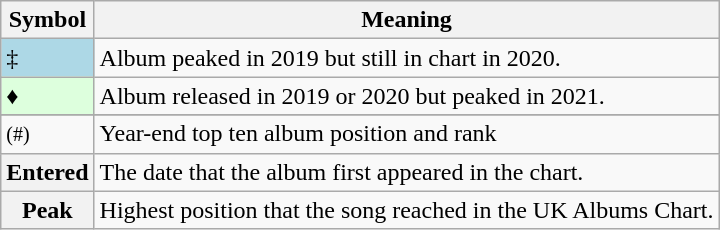<table Class="wikitable">
<tr>
<th>Symbol</th>
<th>Meaning</th>
</tr>
<tr>
<td bgcolor=lightblue>‡</td>
<td>Album peaked in 2019 but still in chart in 2020.</td>
</tr>
<tr>
<td bgcolor="#ddffdd">♦</td>
<td>Album released in 2019 or 2020 but peaked in 2021.</td>
</tr>
<tr>
</tr>
<tr>
<td><small>(#)</small></td>
<td>Year-end top ten album position and rank</td>
</tr>
<tr>
<th>Entered</th>
<td>The date that the album first appeared in the chart.</td>
</tr>
<tr>
<th>Peak</th>
<td>Highest position that the song reached in the UK Albums Chart.</td>
</tr>
</table>
